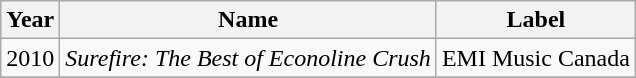<table class=wikitable>
<tr>
<th>Year</th>
<th>Name</th>
<th>Label</th>
</tr>
<tr>
<td>2010</td>
<td><em>Surefire: The Best of Econoline Crush</em></td>
<td>EMI Music Canada</td>
</tr>
<tr>
</tr>
</table>
